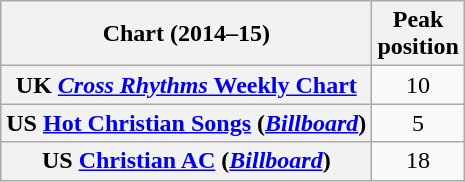<table class="wikitable sortable plainrowheaders" style="text-align:center">
<tr>
<th scope="col">Chart (2014–15)</th>
<th scope="col">Peak<br> position</th>
</tr>
<tr>
<th scope="row">UK <a href='#'><em>Cross Rhythms</em> Weekly Chart</a></th>
<td>10</td>
</tr>
<tr>
<th scope="row">US <a href='#'>Hot Christian Songs</a> (<em><a href='#'>Billboard</a></em>)</th>
<td>5</td>
</tr>
<tr>
<th scope="row">US <a href='#'>Christian AC</a> (<em><a href='#'>Billboard</a></em>)</th>
<td>18</td>
</tr>
</table>
